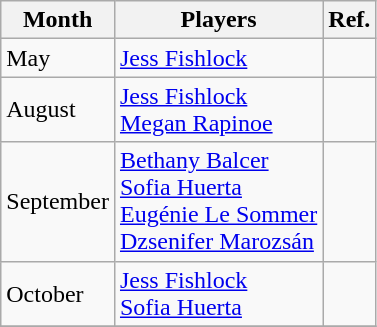<table class="wikitable">
<tr>
<th>Month</th>
<th>Players</th>
<th>Ref.</th>
</tr>
<tr>
<td>May</td>
<td> <a href='#'>Jess Fishlock</a></td>
<td></td>
</tr>
<tr>
<td>August</td>
<td> <a href='#'>Jess Fishlock</a><br> <a href='#'>Megan Rapinoe</a></td>
<td></td>
</tr>
<tr>
<td>September</td>
<td> <a href='#'>Bethany Balcer</a><br> <a href='#'>Sofia Huerta</a><br> <a href='#'>Eugénie Le Sommer</a><br> <a href='#'>Dzsenifer Marozsán</a></td>
<td></td>
</tr>
<tr>
<td>October</td>
<td> <a href='#'>Jess Fishlock</a><br> <a href='#'>Sofia Huerta</a></td>
<td></td>
</tr>
<tr>
</tr>
</table>
